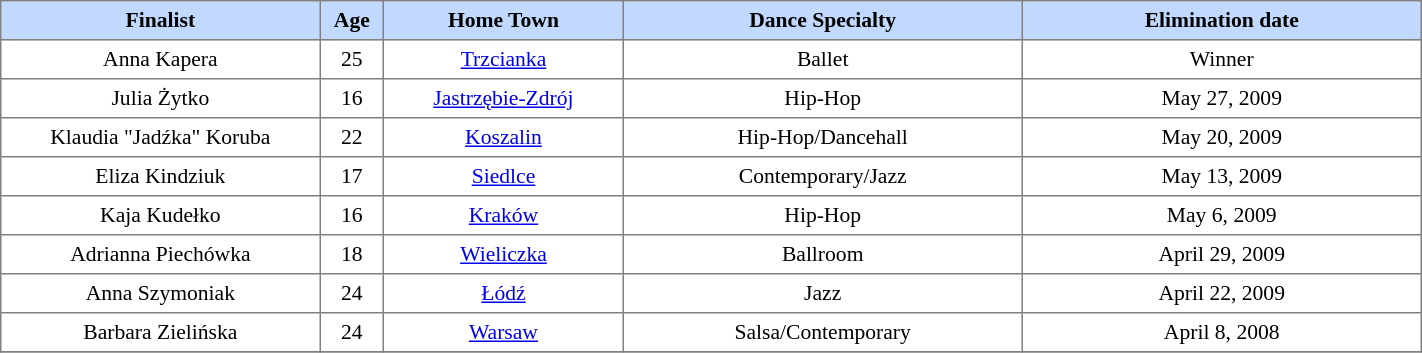<table border="1" cellpadding="4" cellspacing="0" style="text-align:center; font-size:90%; border-collapse:collapse;" width=75%>
<tr style="background:#C1D8FF;">
<th width=20%>Finalist</th>
<th width=4%; align=center>Age</th>
<th width=15%>Home Town</th>
<th width=25%>Dance Specialty</th>
<th width=25%>Elimination date</th>
</tr>
<tr>
<td>Anna Kapera</td>
<td>25</td>
<td><a href='#'>Trzcianka</a></td>
<td>Ballet</td>
<td>Winner</td>
</tr>
<tr>
<td>Julia Żytko</td>
<td>16</td>
<td><a href='#'>Jastrzębie-Zdrój</a></td>
<td>Hip-Hop</td>
<td>May 27, 2009</td>
</tr>
<tr>
<td>Klaudia "Jadźka" Koruba</td>
<td>22</td>
<td><a href='#'>Koszalin</a></td>
<td>Hip-Hop/Dancehall</td>
<td>May 20, 2009</td>
</tr>
<tr>
<td>Eliza Kindziuk</td>
<td>17</td>
<td><a href='#'>Siedlce</a></td>
<td>Contemporary/Jazz</td>
<td>May 13, 2009</td>
</tr>
<tr>
<td>Kaja Kudełko</td>
<td>16</td>
<td><a href='#'>Kraków</a></td>
<td>Hip-Hop</td>
<td>May 6, 2009</td>
</tr>
<tr>
<td>Adrianna Piechówka</td>
<td>18</td>
<td><a href='#'>Wieliczka</a></td>
<td>Ballroom</td>
<td>April 29, 2009</td>
</tr>
<tr>
<td>Anna Szymoniak</td>
<td>24</td>
<td><a href='#'>Łódź</a></td>
<td>Jazz</td>
<td>April 22, 2009</td>
</tr>
<tr>
<td>Barbara Zielińska</td>
<td>24</td>
<td><a href='#'>Warsaw</a></td>
<td>Salsa/Contemporary</td>
<td>April 8, 2008</td>
</tr>
<tr>
</tr>
</table>
